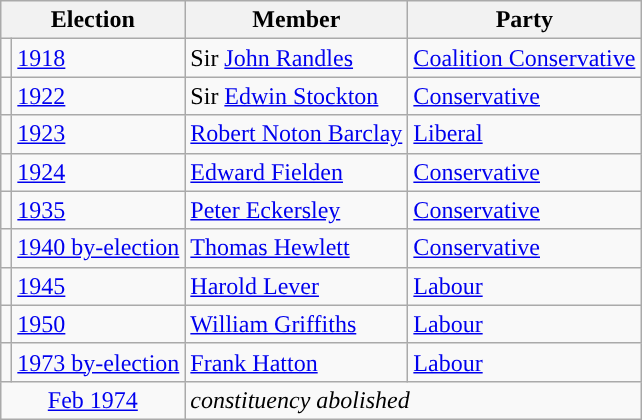<table class="wikitable">
<tr>
<th colspan="2">Election</th>
<th>Member</th>
<th>Party</th>
</tr>
<tr>
<td style="color:inherit;background-color: "></td>
<td><a href='#'>1918</a></td>
<td>Sir <a href='#'>John Randles</a></td>
<td><a href='#'>Coalition Conservative</a></td>
</tr>
<tr>
<td style="color:inherit;background-color: "></td>
<td><a href='#'>1922</a></td>
<td>Sir <a href='#'>Edwin Stockton</a></td>
<td><a href='#'>Conservative</a></td>
</tr>
<tr>
<td style="color:inherit;background-color: "></td>
<td><a href='#'>1923</a></td>
<td><a href='#'>Robert Noton Barclay</a></td>
<td><a href='#'>Liberal</a></td>
</tr>
<tr>
<td style="color:inherit;background-color: "></td>
<td><a href='#'>1924</a></td>
<td><a href='#'>Edward Fielden</a></td>
<td><a href='#'>Conservative</a></td>
</tr>
<tr>
<td style="color:inherit;background-color: "></td>
<td><a href='#'>1935</a></td>
<td><a href='#'>Peter Eckersley</a></td>
<td><a href='#'>Conservative</a></td>
</tr>
<tr>
<td style="color:inherit;background-color: "></td>
<td><a href='#'>1940 by-election</a></td>
<td><a href='#'>Thomas Hewlett</a></td>
<td><a href='#'>Conservative</a></td>
</tr>
<tr>
<td style="color:inherit;background-color: "></td>
<td><a href='#'>1945</a></td>
<td><a href='#'>Harold Lever</a></td>
<td><a href='#'>Labour</a></td>
</tr>
<tr>
<td style="color:inherit;background-color: "></td>
<td><a href='#'>1950</a></td>
<td><a href='#'>William Griffiths</a></td>
<td><a href='#'>Labour</a></td>
</tr>
<tr>
<td style="color:inherit;background-color: "></td>
<td><a href='#'>1973 by-election</a></td>
<td><a href='#'>Frank Hatton</a></td>
<td><a href='#'>Labour</a></td>
</tr>
<tr>
<td colspan="2" align="center"><a href='#'>Feb 1974</a></td>
<td colspan="2"><em>constituency abolished</em></td>
</tr>
</table>
